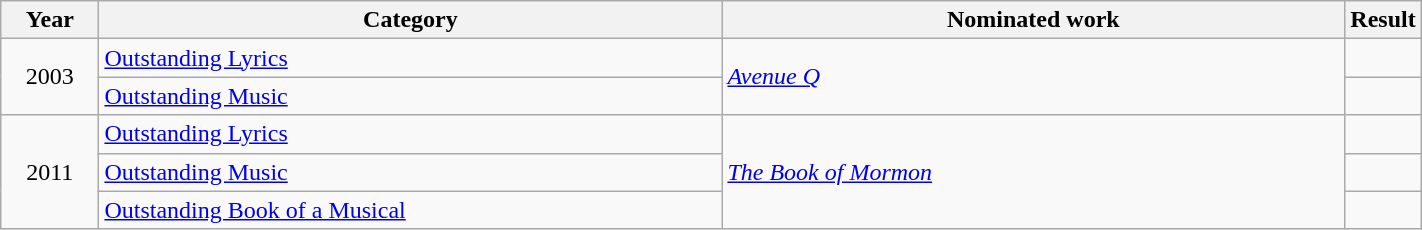<table class="wikitable sortable" width = 75%>
<tr>
<th width=7%>Year</th>
<th width=45%>Category</th>
<th width=45%>Nominated work</th>
<th width=8%>Result</th>
</tr>
<tr>
<td rowspan="2" style="text-align:center;">2003</td>
<td><a href='#'>Outstanding Lyrics</a></td>
<td rowspan="2"><em><a href='#'>Avenue Q</a></em></td>
<td></td>
</tr>
<tr>
<td><a href='#'>Outstanding Music</a></td>
<td></td>
</tr>
<tr>
<td rowspan="3" style="text-align:center;">2011</td>
<td><a href='#'>Outstanding Lyrics</a></td>
<td rowspan="3"><em><a href='#'>The Book of Mormon</a></em></td>
<td></td>
</tr>
<tr>
<td><a href='#'>Outstanding Music</a></td>
<td></td>
</tr>
<tr>
<td><a href='#'>Outstanding Book of a Musical</a></td>
<td></td>
</tr>
</table>
